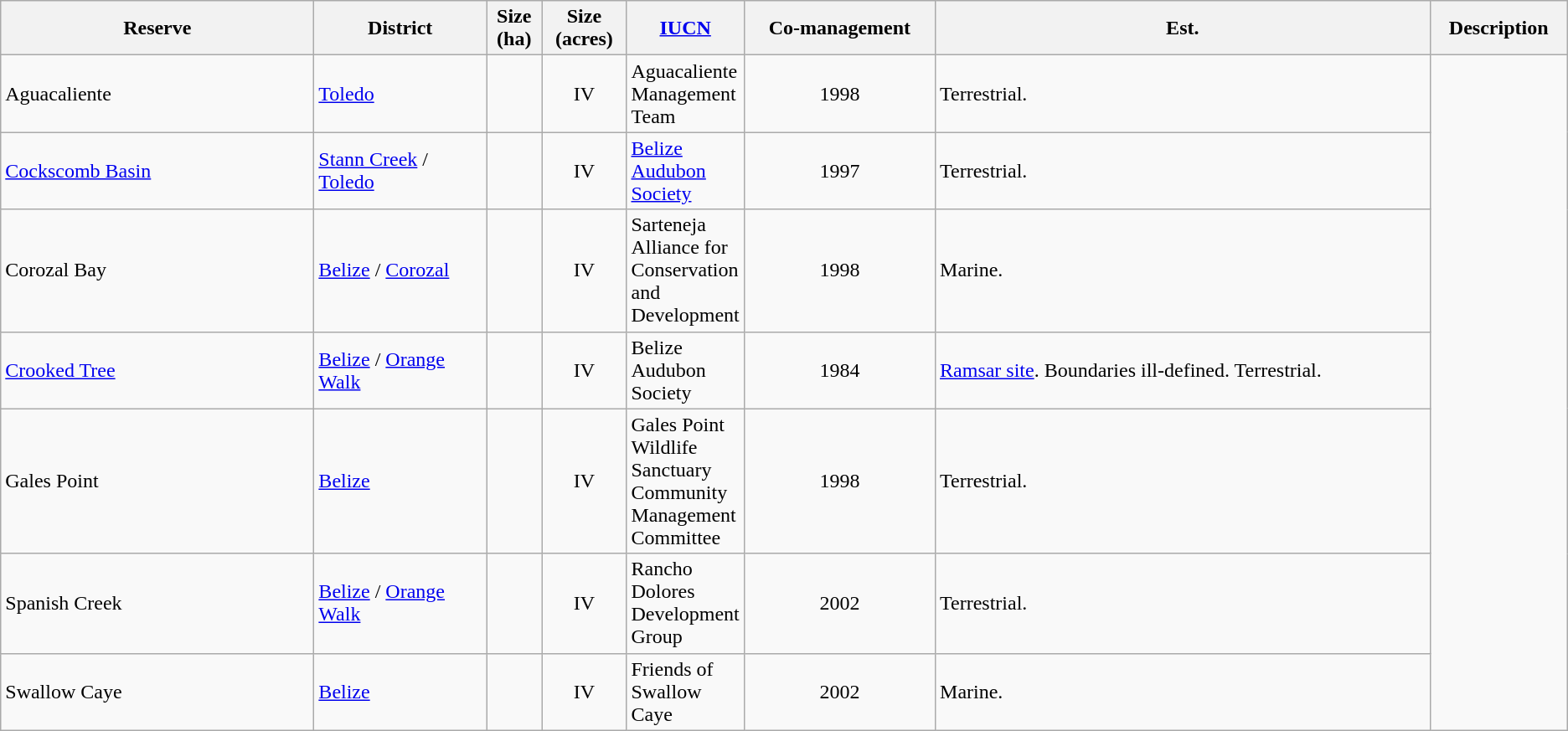<table class="wikitable sortable sticky-header sort-under">
<tr>
<th width="20%">Reserve</th>
<th width="11%">District</th>
<th>Size<br>(ha)</th>
<th>Size<br>(acres)</th>
<th width="4%"><a href='#'>IUCN</a></th>
<th>Co-management</th>
<th>Est.</th>
<th class="unsortable">Description</th>
</tr>
<tr>
<td>Aguacaliente</td>
<td><a href='#'>Toledo</a></td>
<td></td>
<td align="center">IV</td>
<td>Aguacaliente Management Team </td>
<td align="center">1998</td>
<td>Terrestrial.</td>
</tr>
<tr>
<td><a href='#'>Cockscomb Basin</a></td>
<td><a href='#'>Stann Creek</a> / <a href='#'>Toledo</a></td>
<td></td>
<td align="center">IV</td>
<td><a href='#'>Belize Audubon Society</a></td>
<td align="center">1997</td>
<td>Terrestrial.</td>
</tr>
<tr>
<td>Corozal Bay</td>
<td><a href='#'>Belize</a> / <a href='#'>Corozal</a></td>
<td></td>
<td align="center">IV</td>
<td>Sarteneja Alliance for Conservation and Development </td>
<td align="center">1998</td>
<td>Marine.</td>
</tr>
<tr>
<td><a href='#'>Crooked Tree</a></td>
<td><a href='#'>Belize</a> / <a href='#'>Orange Walk</a></td>
<td></td>
<td align="center">IV</td>
<td>Belize Audubon Society</td>
<td align="center">1984</td>
<td><a href='#'>Ramsar site</a>. Boundaries ill-defined. Terrestrial.</td>
</tr>
<tr>
<td>Gales Point</td>
<td><a href='#'>Belize</a></td>
<td></td>
<td align="center">IV</td>
<td>Gales Point Wildlife Sanctuary Community Management Committee </td>
<td align="center">1998</td>
<td>Terrestrial.</td>
</tr>
<tr>
<td>Spanish Creek</td>
<td><a href='#'>Belize</a> / <a href='#'>Orange Walk</a></td>
<td></td>
<td align="center">IV</td>
<td>Rancho Dolores Development Group </td>
<td align="center">2002</td>
<td>Terrestrial.</td>
</tr>
<tr>
<td>Swallow Caye</td>
<td><a href='#'>Belize</a></td>
<td></td>
<td align="center">IV</td>
<td>Friends of Swallow Caye</td>
<td align="center">2002</td>
<td>Marine.</td>
</tr>
</table>
